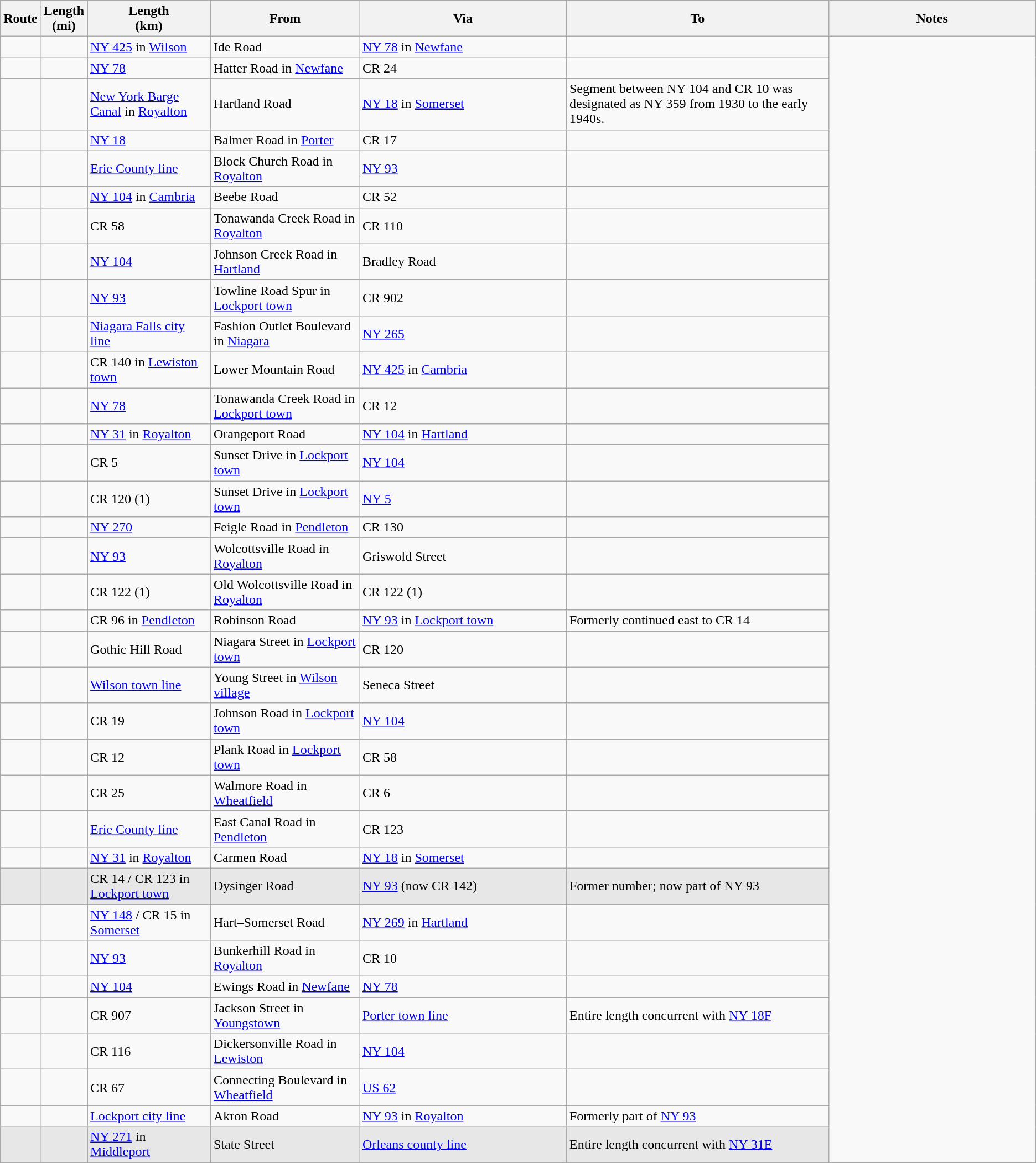<table class="wikitable sortable">
<tr>
<th>Route</th>
<th>Length<br>(mi)</th>
<th>Length<br>(km)</th>
<th class="unsortable">From</th>
<th class="unsortable" width="20%">Via</th>
<th class="unsortable">To</th>
<th class="unsortable" width="20%">Notes</th>
</tr>
<tr>
<td id="104"></td>
<td></td>
<td><a href='#'>NY 425</a> in <a href='#'>Wilson</a></td>
<td>Ide Road</td>
<td><a href='#'>NY 78</a> in <a href='#'>Newfane</a></td>
<td></td>
</tr>
<tr>
<td id="105"></td>
<td></td>
<td><a href='#'>NY 78</a></td>
<td>Hatter Road in <a href='#'>Newfane</a></td>
<td>CR 24</td>
<td></td>
</tr>
<tr>
<td id="108"></td>
<td></td>
<td><a href='#'>New York Barge Canal</a> in <a href='#'>Royalton</a></td>
<td>Hartland Road</td>
<td><a href='#'>NY 18</a> in <a href='#'>Somerset</a></td>
<td>Segment between NY 104 and CR 10 was designated as NY 359 from 1930 to the early 1940s.</td>
</tr>
<tr>
<td id="109"></td>
<td></td>
<td><a href='#'>NY 18</a></td>
<td>Balmer Road in <a href='#'>Porter</a></td>
<td>CR 17</td>
<td></td>
</tr>
<tr>
<td id="110"></td>
<td></td>
<td><a href='#'>Erie County line</a></td>
<td>Block Church Road in <a href='#'>Royalton</a></td>
<td><a href='#'>NY 93</a></td>
<td></td>
</tr>
<tr>
<td id="111"></td>
<td></td>
<td><a href='#'>NY 104</a> in <a href='#'>Cambria</a></td>
<td>Beebe Road</td>
<td>CR 52</td>
<td></td>
</tr>
<tr>
<td id="112"></td>
<td></td>
<td>CR 58</td>
<td>Tonawanda Creek Road in <a href='#'>Royalton</a></td>
<td>CR 110</td>
<td></td>
</tr>
<tr>
<td id="113"></td>
<td></td>
<td><a href='#'>NY 104</a></td>
<td>Johnson Creek Road in <a href='#'>Hartland</a></td>
<td>Bradley Road</td>
<td></td>
</tr>
<tr>
<td id="114"></td>
<td></td>
<td><a href='#'>NY 93</a></td>
<td>Towline Road Spur in <a href='#'>Lockport town</a></td>
<td>CR 902</td>
<td></td>
</tr>
<tr>
<td id="115"></td>
<td></td>
<td><a href='#'>Niagara Falls city line</a></td>
<td>Fashion Outlet Boulevard in <a href='#'>Niagara</a></td>
<td><a href='#'>NY 265</a></td>
<td></td>
</tr>
<tr>
<td id="116"></td>
<td></td>
<td>CR 140 in <a href='#'>Lewiston town</a></td>
<td>Lower Mountain Road</td>
<td><a href='#'>NY 425</a> in <a href='#'>Cambria</a></td>
<td></td>
</tr>
<tr>
<td id="117"></td>
<td></td>
<td><a href='#'>NY 78</a></td>
<td>Tonawanda Creek Road in <a href='#'>Lockport town</a></td>
<td>CR 12</td>
<td></td>
</tr>
<tr>
<td id="118"></td>
<td></td>
<td><a href='#'>NY 31</a> in <a href='#'>Royalton</a></td>
<td>Orangeport Road</td>
<td><a href='#'>NY 104</a> in <a href='#'>Hartland</a></td>
<td></td>
</tr>
<tr>
<td id="120-1"></td>
<td></td>
<td>CR 5</td>
<td>Sunset Drive in <a href='#'>Lockport town</a></td>
<td><a href='#'>NY 104</a></td>
<td></td>
</tr>
<tr>
<td id="120-2"></td>
<td></td>
<td>CR 120 (1)</td>
<td>Sunset Drive in <a href='#'>Lockport town</a></td>
<td><a href='#'>NY 5</a></td>
<td></td>
</tr>
<tr>
<td id="121"></td>
<td></td>
<td><a href='#'>NY 270</a></td>
<td>Feigle Road in <a href='#'>Pendleton</a></td>
<td>CR 130</td>
<td></td>
</tr>
<tr>
<td id="122-1"></td>
<td></td>
<td><a href='#'>NY 93</a></td>
<td>Wolcottsville Road in <a href='#'>Royalton</a></td>
<td>Griswold Street</td>
<td></td>
</tr>
<tr>
<td id="122-2"></td>
<td></td>
<td>CR 122 (1)</td>
<td>Old Wolcottsville Road in <a href='#'>Royalton</a></td>
<td>CR 122 (1)</td>
<td></td>
</tr>
<tr>
<td id="123"></td>
<td></td>
<td>CR 96 in <a href='#'>Pendleton</a></td>
<td>Robinson Road</td>
<td><a href='#'>NY 93</a> in <a href='#'>Lockport town</a></td>
<td>Formerly continued east to CR 14</td>
</tr>
<tr>
<td id="125"></td>
<td></td>
<td>Gothic Hill Road</td>
<td>Niagara Street in <a href='#'>Lockport town</a></td>
<td>CR 120</td>
<td></td>
</tr>
<tr>
<td id="126"></td>
<td></td>
<td><a href='#'>Wilson town line</a></td>
<td>Young Street in <a href='#'>Wilson village</a></td>
<td>Seneca Street</td>
<td></td>
</tr>
<tr>
<td id="127"></td>
<td></td>
<td>CR 19</td>
<td>Johnson Road in <a href='#'>Lockport town</a></td>
<td><a href='#'>NY 104</a></td>
<td></td>
</tr>
<tr>
<td id="128"></td>
<td></td>
<td>CR 12</td>
<td>Plank Road in <a href='#'>Lockport town</a></td>
<td>CR 58</td>
<td></td>
</tr>
<tr>
<td id="129"></td>
<td></td>
<td>CR 25</td>
<td>Walmore Road in <a href='#'>Wheatfield</a></td>
<td>CR 6</td>
<td></td>
</tr>
<tr>
<td id="130"></td>
<td></td>
<td><a href='#'>Erie County line</a></td>
<td>East Canal Road in <a href='#'>Pendleton</a></td>
<td>CR 123</td>
<td></td>
</tr>
<tr>
<td id="131"></td>
<td></td>
<td><a href='#'>NY 31</a> in <a href='#'>Royalton</a></td>
<td>Carmen Road</td>
<td><a href='#'>NY 18</a> in <a href='#'>Somerset</a></td>
<td></td>
</tr>
<tr bgcolor="#e7e7e7">
<td id="133"></td>
<td></td>
<td>CR 14 / CR 123 in <a href='#'>Lockport town</a></td>
<td>Dysinger Road</td>
<td><a href='#'>NY 93</a> (now CR 142)</td>
<td>Former number; now part of NY 93</td>
</tr>
<tr>
<td id="135"></td>
<td></td>
<td><a href='#'>NY 148</a> / CR 15 in <a href='#'>Somerset</a></td>
<td>Hart–Somerset Road</td>
<td><a href='#'>NY 269</a> in <a href='#'>Hartland</a></td>
<td></td>
</tr>
<tr>
<td id="136"></td>
<td></td>
<td><a href='#'>NY 93</a></td>
<td>Bunkerhill Road in <a href='#'>Royalton</a></td>
<td>CR 10</td>
<td></td>
</tr>
<tr>
<td id="137"></td>
<td></td>
<td><a href='#'>NY 104</a></td>
<td>Ewings Road in <a href='#'>Newfane</a></td>
<td><a href='#'>NY 78</a></td>
<td></td>
</tr>
<tr>
<td id="138"></td>
<td></td>
<td>CR 907</td>
<td>Jackson Street in <a href='#'>Youngstown</a></td>
<td><a href='#'>Porter town line</a></td>
<td>Entire length concurrent with <a href='#'>NY 18F</a></td>
</tr>
<tr>
<td id="140"></td>
<td></td>
<td>CR 116</td>
<td>Dickersonville Road in <a href='#'>Lewiston</a></td>
<td><a href='#'>NY 104</a></td>
<td></td>
</tr>
<tr>
<td id="141"></td>
<td></td>
<td>CR 67</td>
<td>Connecting Boulevard in <a href='#'>Wheatfield</a></td>
<td><a href='#'>US 62</a></td>
<td></td>
</tr>
<tr>
<td id="142"></td>
<td></td>
<td><a href='#'>Lockport city line</a></td>
<td>Akron Road</td>
<td><a href='#'>NY 93</a> in <a href='#'>Royalton</a></td>
<td>Formerly part of <a href='#'>NY 93</a></td>
</tr>
<tr bgcolor="#e7e7e7">
<td id="143"></td>
<td></td>
<td><a href='#'>NY 271</a> in <a href='#'>Middleport</a></td>
<td>State Street</td>
<td><a href='#'>Orleans county line</a></td>
<td>Entire length concurrent with <a href='#'>NY 31E</a></td>
</tr>
<tr>
</tr>
</table>
